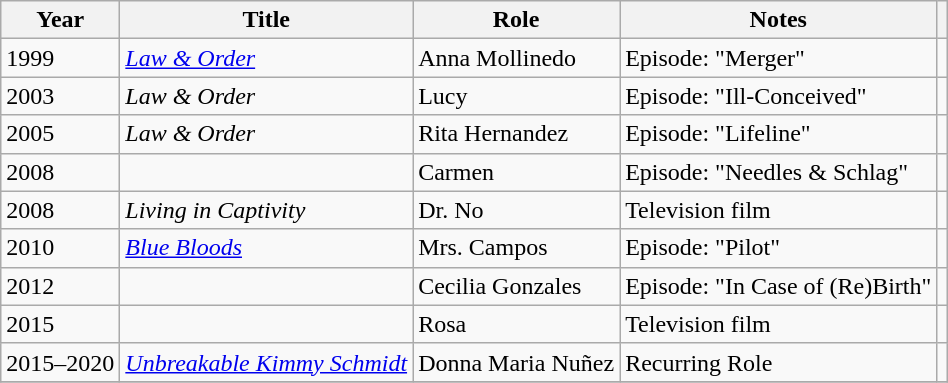<table class="wikitable sortable">
<tr>
<th>Year</th>
<th>Title</th>
<th>Role</th>
<th class="unsortable">Notes</th>
<th class="unsortable"></th>
</tr>
<tr>
<td>1999</td>
<td><em><a href='#'>Law & Order</a></em></td>
<td>Anna Mollinedo</td>
<td>Episode: "Merger"</td>
<td style="text-align:center;"></td>
</tr>
<tr>
<td>2003</td>
<td><em>Law & Order</em></td>
<td>Lucy</td>
<td>Episode: "Ill-Conceived"</td>
<td style="text-align:center;"></td>
</tr>
<tr>
<td>2005</td>
<td><em>Law & Order</em></td>
<td>Rita Hernandez</td>
<td>Episode: "Lifeline"</td>
<td style="text-align:center;"></td>
</tr>
<tr>
<td>2008</td>
<td><em></em></td>
<td>Carmen</td>
<td>Episode: "Needles & Schlag"</td>
<td style="text-align:center;"></td>
</tr>
<tr>
<td>2008</td>
<td><em>Living in Captivity</em></td>
<td>Dr. No</td>
<td>Television film</td>
<td></td>
</tr>
<tr>
<td>2010</td>
<td><em><a href='#'>Blue Bloods</a></em></td>
<td>Mrs. Campos</td>
<td>Episode: "Pilot"</td>
<td style="text-align:center;"></td>
</tr>
<tr>
<td>2012</td>
<td><em></em></td>
<td>Cecilia Gonzales</td>
<td>Episode: "In Case of (Re)Birth"</td>
<td style="text-align:center;"></td>
</tr>
<tr>
<td>2015</td>
<td><em></em></td>
<td>Rosa</td>
<td>Television film</td>
<td></td>
</tr>
<tr>
<td>2015–2020</td>
<td><em><a href='#'>Unbreakable Kimmy Schmidt</a></em></td>
<td>Donna Maria Nuñez</td>
<td>Recurring Role</td>
<td style="text-align:center;"></td>
</tr>
<tr>
</tr>
</table>
